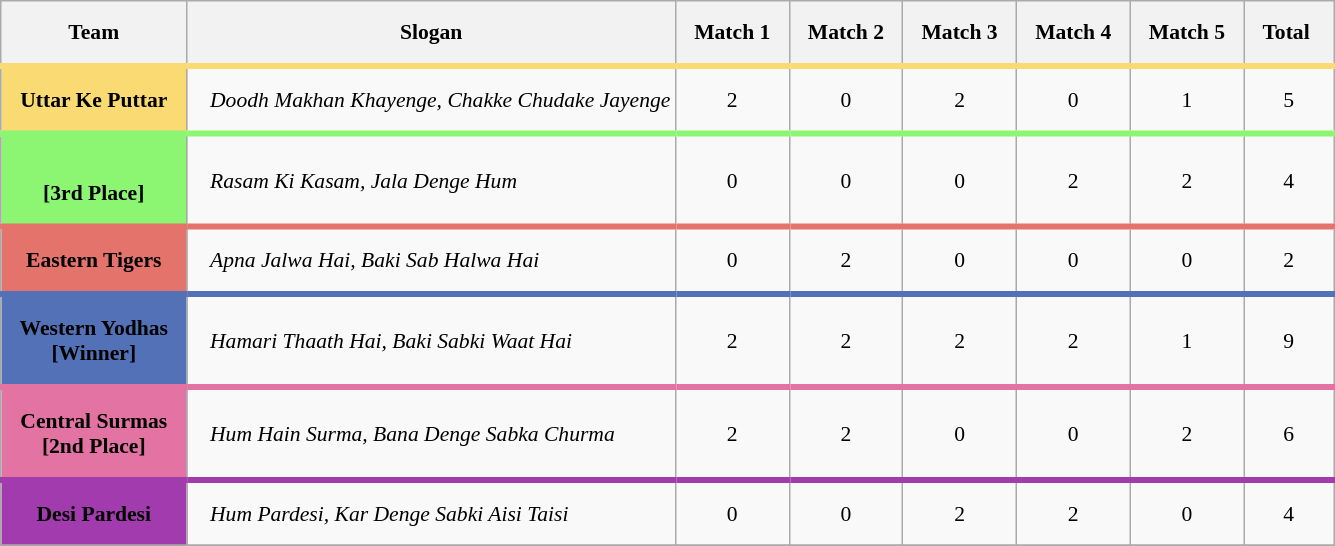<table class=wikitable style="text-align:center;font-size:.9em;">
<tr align=center>
<th>Team</th>
<th>Slogan</th>
<th style="padding:12px;">Match 1</th>
<th style="padding:12px;">Match 2</th>
<th style="padding:12px;">Match 3</th>
<th style="padding:12px;">Match 4</th>
<th style="padding:12px;">Match 5</th>
<th style="padding:12px;">Total </th>
</tr>
<tr align=center>
<th style="padding:12px;border-top:4px solid #F9DA73;background:#F9DA73;">Uttar Ke Puttar</th>
<td style="text-align:left;border-top:4px solid #F9DA73;padding-left:15px;"><em>Doodh Makhan Khayenge, Chakke Chudake Jayenge</em></td>
<td style="border-top:4px solid #F9DA73;">2</td>
<td style="border-top:4px solid #F9DA73;">0</td>
<td style="border-top:4px solid #F9DA73;">2</td>
<td style="border-top:4px solid #F9DA73;">0</td>
<td style="border-top:4px solid #F9DA73;">1</td>
<td style="border-top:4px solid #F9DA73;">5</td>
</tr>
<tr align=center>
<th style="padding:12px;border-top:4px solid #8CF572;background:#8CF572;"><br>[3rd Place]</th>
<td style="text-align:left;border-top:4px solid #8CF572;padding-left:15px;"><em>Rasam Ki Kasam, Jala Denge Hum</em></td>
<td style="border-top:4px solid #8CF572;">0</td>
<td style="border-top:4px solid #8CF572;">0</td>
<td style="border-top:4px solid #8CF572;">0</td>
<td style="border-top:4px solid #8CF572;">2</td>
<td style="border-top:4px solid #8CF572;">2</td>
<td style="border-top:4px solid #8CF572;">4</td>
</tr>
<tr align=center>
<th style="padding:12px;border-top:4px solid #E3736B;background:#E3736B;">Eastern Tigers</th>
<td style="text-align:left;border-top:4px solid #E3736B;padding-left:15px;"><em>Apna Jalwa Hai, Baki Sab Halwa Hai</em></td>
<td style="border-top:4px solid #E3736B;">0</td>
<td style="border-top:4px solid #E3736B;">2</td>
<td style="border-top:4px solid #E3736B;">0</td>
<td style="border-top:4px solid #E3736B;">0</td>
<td style="border-top:4px solid #E3736B;">0</td>
<td style="border-top:4px solid #E3736B;">2</td>
</tr>
<tr align=center>
<th style="padding:12px;border-top:4px solid #5371B7;background:#5371B7;">Western Yodhas<br>[Winner]</th>
<td style="text-align:left;border-top:4px solid #5371B7;padding-left:15px;"><em>Hamari Thaath Hai, Baki Sabki Waat Hai</em></td>
<td style="border-top:4px solid #5371B7;">2</td>
<td style="border-top:4px solid #5371B7;">2</td>
<td style="border-top:4px solid #5371B7;">2</td>
<td style="border-top:4px solid #5371B7;">2</td>
<td style="border-top:4px solid #5371B7;">1</td>
<td style="border-top:4px solid #5371B7;">9</td>
</tr>
<tr align=center>
<th style="padding:12px;border-top:4px solid #E273A2;background:#E273A2;">Central Surmas<br>[2nd Place]</th>
<td style="text-align:left;border-top:4px solid #E273A2;padding-left:15px;"><em>Hum Hain Surma, Bana Denge Sabka Churma</em></td>
<td style="border-top:4px solid #E273A2;">2</td>
<td style="border-top:4px solid #E273A2;">2</td>
<td style="border-top:4px solid #E273A2;">0</td>
<td style="border-top:4px solid #E273A2;">0</td>
<td style="border-top:4px solid #E273A2;">2</td>
<td style="border-top:4px solid #E273A2;">6</td>
</tr>
<tr align=center>
<th style="padding:12px;border-top:4px solid #A13BAE;background:#A13BAE;">Desi Pardesi</th>
<td style="text-align:left;border-top:4px solid #A13BAE;padding-left:15px;"><em>Hum Pardesi, Kar Denge Sabki Aisi Taisi</em></td>
<td style="border-top:4px solid #A13BAE;">0</td>
<td style="border-top:4px solid #A13BAE;">0</td>
<td style="border-top:4px solid #A13BAE;">2</td>
<td style="border-top:4px solid #A13BAE;">2</td>
<td style="border-top:4px solid #A13BAE;">0</td>
<td style="border-top:4px solid #A13BAE;">4</td>
</tr>
<tr>
</tr>
</table>
